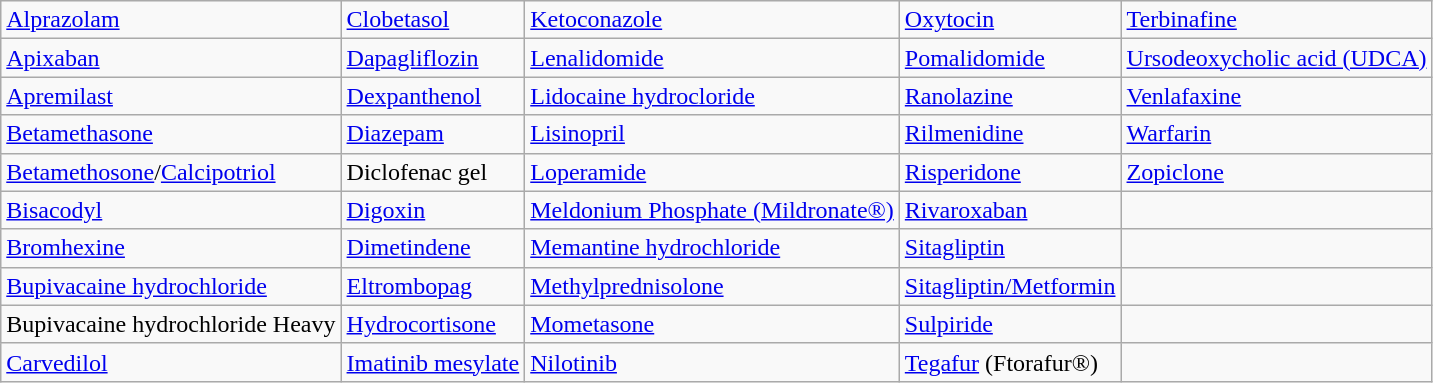<table class="wikitable">
<tr>
<td><a href='#'>Alprazolam</a></td>
<td><a href='#'>Clobetasol</a></td>
<td><a href='#'>Ketoconazole</a></td>
<td><a href='#'>Oxytocin</a></td>
<td><a href='#'>Terbinafine</a></td>
</tr>
<tr>
<td><a href='#'>Apixaban</a></td>
<td><a href='#'>Dapagliflozin</a></td>
<td><a href='#'>Lenalidomide</a></td>
<td><a href='#'>Pomalidomide</a></td>
<td><a href='#'>Ursodeoxycholic acid (UDCA)</a></td>
</tr>
<tr>
<td><a href='#'>Apremilast</a></td>
<td><a href='#'>Dexpanthenol</a></td>
<td><a href='#'>Lidocaine hydrocloride</a></td>
<td><a href='#'>Ranolazine</a></td>
<td><a href='#'>Venlafaxine</a></td>
</tr>
<tr>
<td><a href='#'>Betamethasone</a></td>
<td><a href='#'>Diazepam</a></td>
<td><a href='#'>Lisinopril</a></td>
<td><a href='#'>Rilmenidine</a></td>
<td><a href='#'>Warfarin</a></td>
</tr>
<tr>
<td><a href='#'>Betamethosone</a>/<a href='#'>Calcipotriol</a></td>
<td>Diclofenac gel</td>
<td><a href='#'>Loperamide</a></td>
<td><a href='#'>Risperidone</a></td>
<td><a href='#'>Zopiclone</a></td>
</tr>
<tr>
<td><a href='#'>Bisacodyl</a></td>
<td><a href='#'>Digoxin</a></td>
<td><a href='#'>Meldonium Phosphate (Mildronate®)</a></td>
<td><a href='#'>Rivaroxaban</a></td>
<td></td>
</tr>
<tr>
<td><a href='#'>Bromhexine</a></td>
<td><a href='#'>Dimetindene</a></td>
<td><a href='#'>Memantine hydrochloride</a></td>
<td><a href='#'>Sitagliptin</a></td>
<td></td>
</tr>
<tr>
<td><a href='#'>Bupivacaine hydrochloride</a></td>
<td><a href='#'>Eltrombopag</a></td>
<td><a href='#'>Methylprednisolone</a></td>
<td><a href='#'>Sitagliptin/Metformin</a></td>
<td></td>
</tr>
<tr>
<td>Bupivacaine hydrochloride Heavy</td>
<td><a href='#'>Hydrocortisone</a></td>
<td><a href='#'>Mometasone</a></td>
<td><a href='#'>Sulpiride</a></td>
<td></td>
</tr>
<tr>
<td><a href='#'>Carvedilol</a></td>
<td><a href='#'>Imatinib mesylate</a></td>
<td><a href='#'>Nilotinib</a></td>
<td><a href='#'>Tegafur</a> (Ftorafur®)</td>
<td></td>
</tr>
</table>
